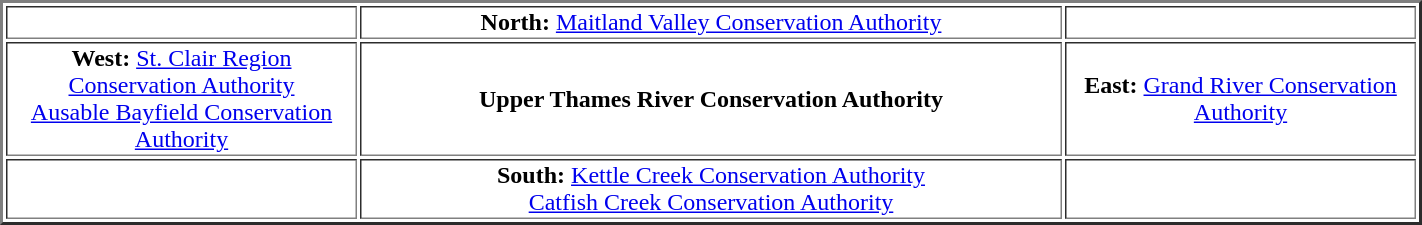<table width="75%" border="2" align="center">
<tr ---->
<td width="25%" align="center"></td>
<td width="50%" align="center"><strong>North:</strong> <a href='#'>Maitland Valley Conservation Authority</a></td>
<td width="25%" align="center"></td>
</tr>
<tr ---->
<td align="center"><strong>West:</strong> <a href='#'>St. Clair Region Conservation Authority</a><br><a href='#'>Ausable Bayfield Conservation Authority</a></td>
<td align="center"><strong>Upper Thames River Conservation Authority</strong></td>
<td align="center"><strong>East:</strong> <a href='#'>Grand River Conservation Authority</a></td>
</tr>
<tr ---->
<td align="center"></td>
<td align="center"><strong>South:</strong> <a href='#'>Kettle Creek Conservation Authority</a><br><a href='#'>Catfish Creek Conservation Authority</a></td>
<td align="center"></td>
</tr>
</table>
